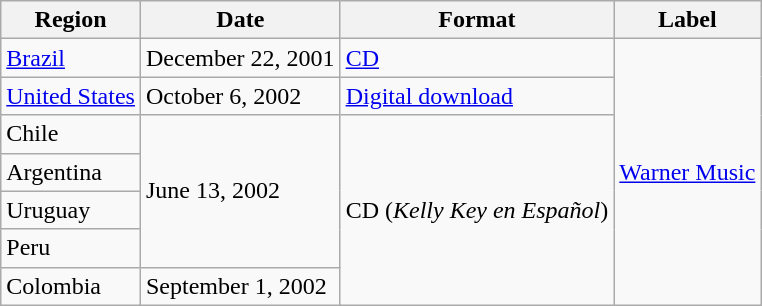<table class="wikitable">
<tr>
<th>Region</th>
<th>Date</th>
<th>Format</th>
<th>Label</th>
</tr>
<tr>
<td><a href='#'>Brazil</a></td>
<td>December 22, 2001</td>
<td style="text-align:left;" rowspan="1"><a href='#'>CD</a></td>
<td rowspan="7"><a href='#'>Warner Music</a></td>
</tr>
<tr>
<td><a href='#'>United States</a></td>
<td>October 6, 2002</td>
<td style="text-align:left;"><a href='#'>Digital download</a></td>
</tr>
<tr>
<td>Chile</td>
<td rowspan="4">June 13, 2002</td>
<td rowspan="5">CD (<em>Kelly Key</em> <em>en Español</em>)</td>
</tr>
<tr>
<td>Argentina</td>
</tr>
<tr>
<td>Uruguay</td>
</tr>
<tr>
<td>Peru</td>
</tr>
<tr>
<td>Colombia</td>
<td>September 1, 2002</td>
</tr>
</table>
